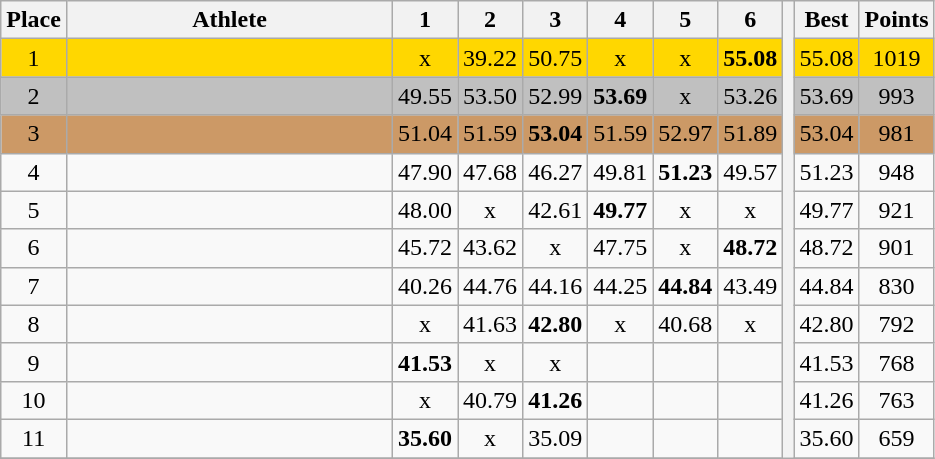<table class="wikitable" style="text-align:center">
<tr>
<th>Place</th>
<th width=210>Athlete</th>
<th>1</th>
<th>2</th>
<th>3</th>
<th>4</th>
<th>5</th>
<th>6</th>
<th rowspan=20></th>
<th>Best</th>
<th>Points</th>
</tr>
<tr bgcolor=gold>
<td>1</td>
<td align=left></td>
<td>x</td>
<td>39.22</td>
<td>50.75</td>
<td>x</td>
<td>x</td>
<td><strong>55.08</strong></td>
<td>55.08</td>
<td>1019</td>
</tr>
<tr bgcolor=silver>
<td>2</td>
<td align=left></td>
<td>49.55</td>
<td>53.50</td>
<td>52.99</td>
<td><strong>53.69</strong></td>
<td>x</td>
<td>53.26</td>
<td>53.69</td>
<td>993</td>
</tr>
<tr bgcolor=cc9966>
<td>3</td>
<td align=left></td>
<td>51.04</td>
<td>51.59</td>
<td><strong>53.04</strong></td>
<td>51.59</td>
<td>52.97</td>
<td>51.89</td>
<td>53.04</td>
<td>981</td>
</tr>
<tr>
<td>4</td>
<td align=left></td>
<td>47.90</td>
<td>47.68</td>
<td>46.27</td>
<td>49.81</td>
<td><strong>51.23</strong></td>
<td>49.57</td>
<td>51.23</td>
<td>948</td>
</tr>
<tr>
<td>5</td>
<td align=left></td>
<td>48.00</td>
<td>x</td>
<td>42.61</td>
<td><strong>49.77</strong></td>
<td>x</td>
<td>x</td>
<td>49.77</td>
<td>921</td>
</tr>
<tr>
<td>6</td>
<td align=left></td>
<td>45.72</td>
<td>43.62</td>
<td>x</td>
<td>47.75</td>
<td>x</td>
<td><strong>48.72</strong></td>
<td>48.72</td>
<td>901</td>
</tr>
<tr>
<td>7</td>
<td align=left></td>
<td>40.26</td>
<td>44.76</td>
<td>44.16</td>
<td>44.25</td>
<td><strong>44.84</strong></td>
<td>43.49</td>
<td>44.84</td>
<td>830</td>
</tr>
<tr>
<td>8</td>
<td align=left></td>
<td>x</td>
<td>41.63</td>
<td><strong>42.80</strong></td>
<td>x</td>
<td>40.68</td>
<td>x</td>
<td>42.80</td>
<td>792</td>
</tr>
<tr>
<td>9</td>
<td align=left></td>
<td><strong>41.53</strong></td>
<td>x</td>
<td>x</td>
<td></td>
<td></td>
<td></td>
<td>41.53</td>
<td>768</td>
</tr>
<tr>
<td>10</td>
<td align=left></td>
<td>x</td>
<td>40.79</td>
<td><strong>41.26</strong></td>
<td></td>
<td></td>
<td></td>
<td>41.26</td>
<td>763</td>
</tr>
<tr>
<td>11</td>
<td align=left></td>
<td><strong>35.60</strong></td>
<td>x</td>
<td>35.09</td>
<td></td>
<td></td>
<td></td>
<td>35.60</td>
<td>659</td>
</tr>
<tr>
</tr>
</table>
